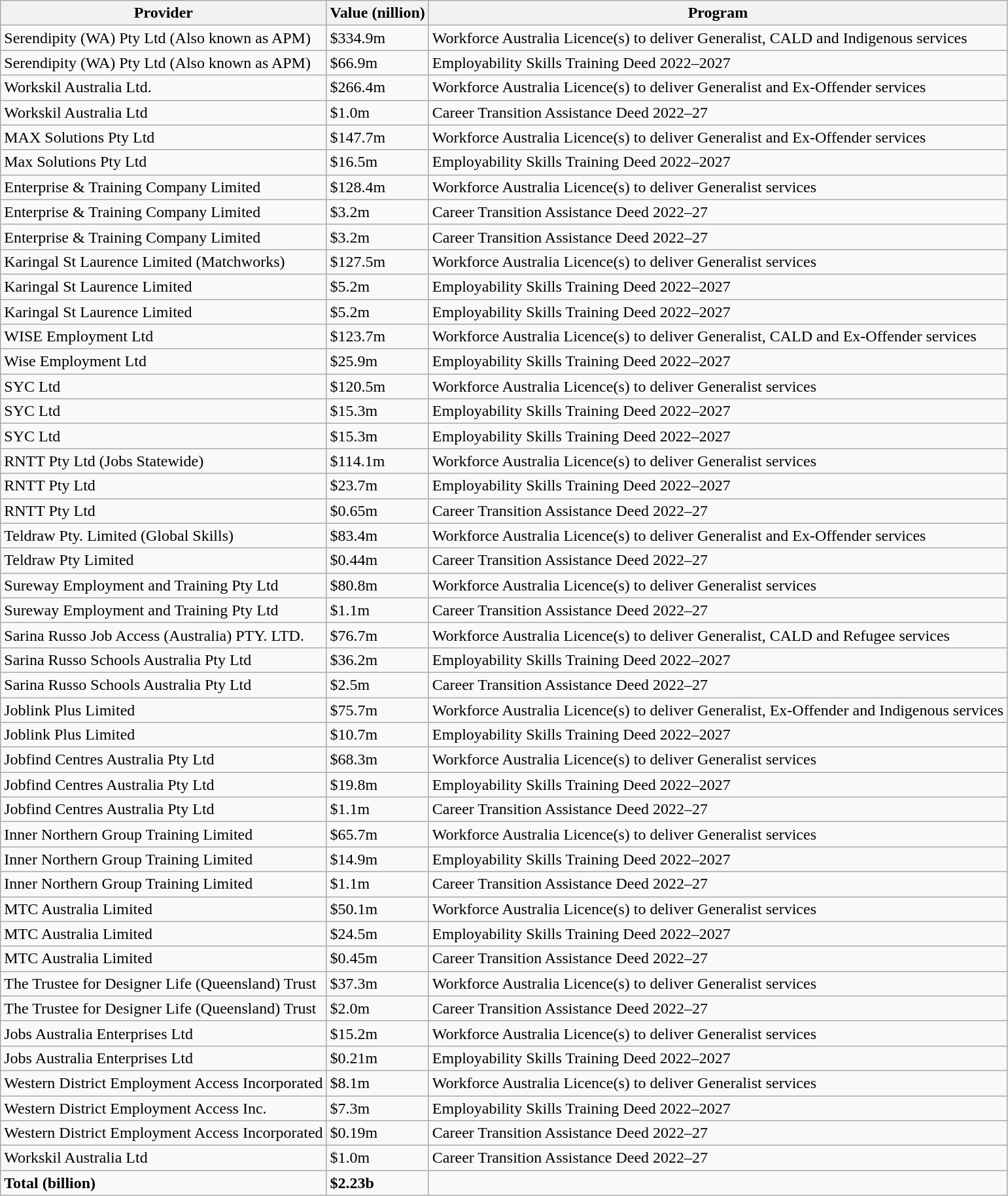<table class="wikitable">
<tr>
<th>Provider</th>
<th>Value (nillion)</th>
<th>Program</th>
</tr>
<tr>
<td>Serendipity (WA) Pty Ltd (Also known as APM)</td>
<td>$334.9m</td>
<td>Workforce Australia Licence(s) to deliver Generalist, CALD and Indigenous services</td>
</tr>
<tr>
<td>Serendipity (WA) Pty Ltd (Also known as APM)</td>
<td>$66.9m</td>
<td>Employability Skills Training Deed 2022–2027</td>
</tr>
<tr>
<td>Workskil Australia Ltd.</td>
<td>$266.4m</td>
<td>Workforce Australia Licence(s) to deliver Generalist and Ex-Offender services</td>
</tr>
<tr>
<td>Workskil Australia Ltd</td>
<td>$1.0m</td>
<td>Career Transition Assistance Deed 2022–27</td>
</tr>
<tr>
<td>MAX Solutions Pty Ltd</td>
<td>$147.7m</td>
<td>Workforce Australia Licence(s) to deliver Generalist and Ex-Offender services</td>
</tr>
<tr>
<td>Max Solutions Pty Ltd</td>
<td>$16.5m</td>
<td>Employability Skills Training Deed 2022–2027</td>
</tr>
<tr>
<td>Enterprise & Training Company Limited</td>
<td>$128.4m</td>
<td>Workforce Australia Licence(s) to deliver Generalist services</td>
</tr>
<tr>
<td>Enterprise & Training Company Limited</td>
<td>$3.2m</td>
<td>Career Transition Assistance Deed 2022–27</td>
</tr>
<tr>
<td>Enterprise & Training Company Limited</td>
<td>$3.2m</td>
<td>Career Transition Assistance Deed 2022–27</td>
</tr>
<tr>
<td>Karingal St Laurence Limited (Matchworks)</td>
<td>$127.5m</td>
<td>Workforce Australia Licence(s) to deliver Generalist services</td>
</tr>
<tr>
<td>Karingal St Laurence Limited</td>
<td>$5.2m</td>
<td>Employability Skills Training Deed 2022–2027</td>
</tr>
<tr>
<td>Karingal St Laurence Limited</td>
<td>$5.2m</td>
<td>Employability Skills Training Deed 2022–2027</td>
</tr>
<tr>
<td>WISE Employment Ltd</td>
<td>$123.7m</td>
<td>Workforce Australia Licence(s) to deliver Generalist, CALD and Ex-Offender services</td>
</tr>
<tr>
<td>Wise Employment Ltd</td>
<td>$25.9m</td>
<td>Employability Skills Training Deed 2022–2027</td>
</tr>
<tr>
<td>SYC Ltd</td>
<td>$120.5m</td>
<td>Workforce Australia Licence(s) to deliver Generalist services</td>
</tr>
<tr>
<td>SYC Ltd</td>
<td>$15.3m</td>
<td>Employability Skills Training Deed 2022–2027</td>
</tr>
<tr>
<td>SYC Ltd</td>
<td>$15.3m</td>
<td>Employability Skills Training Deed 2022–2027</td>
</tr>
<tr>
<td>RNTT Pty Ltd (Jobs Statewide)</td>
<td>$114.1m</td>
<td>Workforce Australia Licence(s) to deliver Generalist services</td>
</tr>
<tr>
<td>RNTT Pty Ltd</td>
<td>$23.7m</td>
<td>Employability Skills Training Deed 2022–2027</td>
</tr>
<tr>
<td>RNTT Pty Ltd</td>
<td>$0.65m</td>
<td>Career Transition Assistance Deed 2022–27</td>
</tr>
<tr>
<td>Teldraw Pty. Limited (Global Skills)</td>
<td>$83.4m</td>
<td>Workforce Australia Licence(s) to deliver Generalist and Ex-Offender services</td>
</tr>
<tr>
<td>Teldraw Pty Limited</td>
<td>$0.44m</td>
<td>Career Transition Assistance Deed 2022–27</td>
</tr>
<tr>
<td>Sureway Employment and Training Pty Ltd</td>
<td>$80.8m</td>
<td>Workforce Australia Licence(s) to deliver Generalist services</td>
</tr>
<tr>
<td>Sureway Employment and Training Pty Ltd</td>
<td>$1.1m</td>
<td>Career Transition Assistance Deed 2022–27</td>
</tr>
<tr>
<td>Sarina Russo Job Access (Australia) PTY. LTD.</td>
<td>$76.7m</td>
<td>Workforce Australia Licence(s) to deliver Generalist, CALD and Refugee services</td>
</tr>
<tr>
<td>Sarina Russo Schools Australia Pty Ltd</td>
<td>$36.2m</td>
<td>Employability Skills Training Deed 2022–2027</td>
</tr>
<tr>
<td>Sarina Russo Schools Australia Pty Ltd</td>
<td>$2.5m</td>
<td>Career Transition Assistance Deed 2022–27</td>
</tr>
<tr>
<td>Joblink Plus Limited</td>
<td>$75.7m</td>
<td>Workforce Australia Licence(s) to deliver Generalist, Ex-Offender and Indigenous services</td>
</tr>
<tr>
<td>Joblink Plus Limited</td>
<td>$10.7m</td>
<td>Employability Skills Training Deed 2022–2027</td>
</tr>
<tr>
<td>Jobfind Centres Australia Pty Ltd</td>
<td>$68.3m</td>
<td>Workforce Australia Licence(s) to deliver Generalist services</td>
</tr>
<tr>
<td>Jobfind Centres Australia Pty Ltd</td>
<td>$19.8m</td>
<td>Employability Skills Training Deed 2022–2027</td>
</tr>
<tr>
<td>Jobfind Centres Australia Pty Ltd</td>
<td>$1.1m</td>
<td>Career Transition Assistance Deed 2022–27</td>
</tr>
<tr>
<td>Inner Northern Group Training Limited</td>
<td>$65.7m</td>
<td>Workforce Australia Licence(s) to deliver Generalist services</td>
</tr>
<tr>
<td>Inner Northern Group Training Limited</td>
<td>$14.9m</td>
<td>Employability Skills Training Deed 2022–2027</td>
</tr>
<tr>
<td>Inner Northern Group Training Limited</td>
<td>$1.1m</td>
<td>Career Transition Assistance Deed 2022–27</td>
</tr>
<tr>
<td>MTC Australia Limited</td>
<td>$50.1m</td>
<td>Workforce Australia Licence(s) to deliver Generalist services</td>
</tr>
<tr>
<td>MTC Australia Limited</td>
<td>$24.5m</td>
<td>Employability Skills Training Deed 2022–2027</td>
</tr>
<tr>
<td>MTC Australia Limited</td>
<td>$0.45m</td>
<td>Career Transition Assistance Deed 2022–27</td>
</tr>
<tr>
<td>The Trustee for Designer Life (Queensland) Trust</td>
<td>$37.3m</td>
<td>Workforce Australia Licence(s) to deliver Generalist services</td>
</tr>
<tr>
<td>The Trustee for Designer Life (Queensland) Trust</td>
<td>$2.0m</td>
<td>Career Transition Assistance Deed 2022–27</td>
</tr>
<tr>
<td>Jobs Australia Enterprises Ltd</td>
<td>$15.2m</td>
<td>Workforce Australia Licence(s) to deliver Generalist services</td>
</tr>
<tr>
<td>Jobs Australia Enterprises Ltd</td>
<td>$0.21m</td>
<td>Employability Skills Training Deed 2022–2027</td>
</tr>
<tr>
<td>Western District Employment Access Incorporated</td>
<td>$8.1m</td>
<td>Workforce Australia Licence(s) to deliver Generalist services</td>
</tr>
<tr>
<td>Western District Employment Access Inc.</td>
<td>$7.3m</td>
<td>Employability Skills Training Deed 2022–2027</td>
</tr>
<tr>
<td>Western District Employment Access Incorporated</td>
<td>$0.19m</td>
<td>Career Transition Assistance Deed 2022–27</td>
</tr>
<tr>
<td>Workskil Australia Ltd</td>
<td>$1.0m</td>
<td>Career Transition Assistance Deed 2022–27</td>
</tr>
<tr>
<td><strong>Total (billion)</strong></td>
<td><strong>$2.23b</strong></td>
</tr>
</table>
